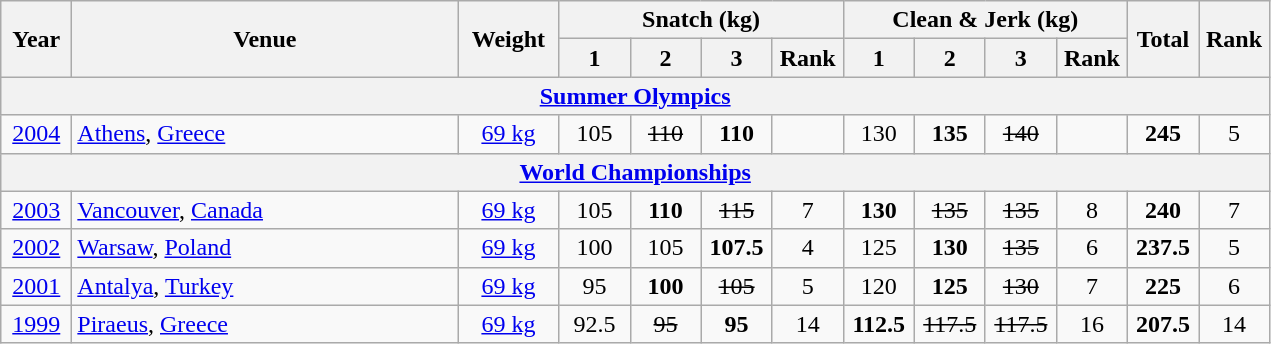<table class = "wikitable" style="text-align:center;">
<tr>
<th rowspan=2 width=40>Year</th>
<th rowspan=2 width=250>Venue</th>
<th rowspan=2 width=60>Weight</th>
<th colspan=4>Snatch (kg)</th>
<th colspan=4>Clean & Jerk (kg)</th>
<th rowspan=2 width=40>Total</th>
<th rowspan=2 width=40>Rank</th>
</tr>
<tr>
<th width=40>1</th>
<th width=40>2</th>
<th width=40>3</th>
<th width=40>Rank</th>
<th width=40>1</th>
<th width=40>2</th>
<th width=40>3</th>
<th width=40>Rank</th>
</tr>
<tr>
<th colspan=13><a href='#'>Summer Olympics</a></th>
</tr>
<tr>
<td><a href='#'>2004</a></td>
<td align=left> <a href='#'>Athens</a>, <a href='#'>Greece</a></td>
<td><a href='#'>69 kg</a></td>
<td>105</td>
<td><s>110</s></td>
<td><strong>110</strong></td>
<td></td>
<td>130</td>
<td><strong>135</strong></td>
<td><s>140</s></td>
<td></td>
<td><strong>245</strong></td>
<td>5</td>
</tr>
<tr>
<th colspan=13><a href='#'>World Championships</a></th>
</tr>
<tr>
<td><a href='#'>2003</a></td>
<td align=left> <a href='#'>Vancouver</a>, <a href='#'>Canada</a></td>
<td><a href='#'>69 kg</a></td>
<td>105</td>
<td><strong>110</strong></td>
<td><s>115</s></td>
<td>7</td>
<td><strong>130</strong></td>
<td><s>135</s></td>
<td><s>135</s></td>
<td>8</td>
<td><strong>240</strong></td>
<td>7</td>
</tr>
<tr>
<td><a href='#'>2002</a></td>
<td align=left> <a href='#'>Warsaw</a>, <a href='#'>Poland</a></td>
<td><a href='#'>69 kg</a></td>
<td>100</td>
<td>105</td>
<td><strong>107.5</strong></td>
<td>4</td>
<td>125</td>
<td><strong>130</strong></td>
<td><s>135</s></td>
<td>6</td>
<td><strong>237.5</strong></td>
<td>5</td>
</tr>
<tr>
<td><a href='#'>2001</a></td>
<td align=left> <a href='#'>Antalya</a>, <a href='#'>Turkey</a></td>
<td><a href='#'>69 kg</a></td>
<td>95</td>
<td><strong>100</strong></td>
<td><s>105</s></td>
<td>5</td>
<td>120</td>
<td><strong>125</strong></td>
<td><s>130</s></td>
<td>7</td>
<td><strong>225</strong></td>
<td>6</td>
</tr>
<tr>
<td><a href='#'>1999</a></td>
<td align=left> <a href='#'>Piraeus</a>, <a href='#'>Greece</a></td>
<td><a href='#'>69 kg</a></td>
<td>92.5</td>
<td><s>95</s></td>
<td><strong>95</strong></td>
<td>14</td>
<td><strong>112.5</strong></td>
<td><s>117.5</s></td>
<td><s>117.5</s></td>
<td>16</td>
<td><strong>207.5</strong></td>
<td>14</td>
</tr>
</table>
